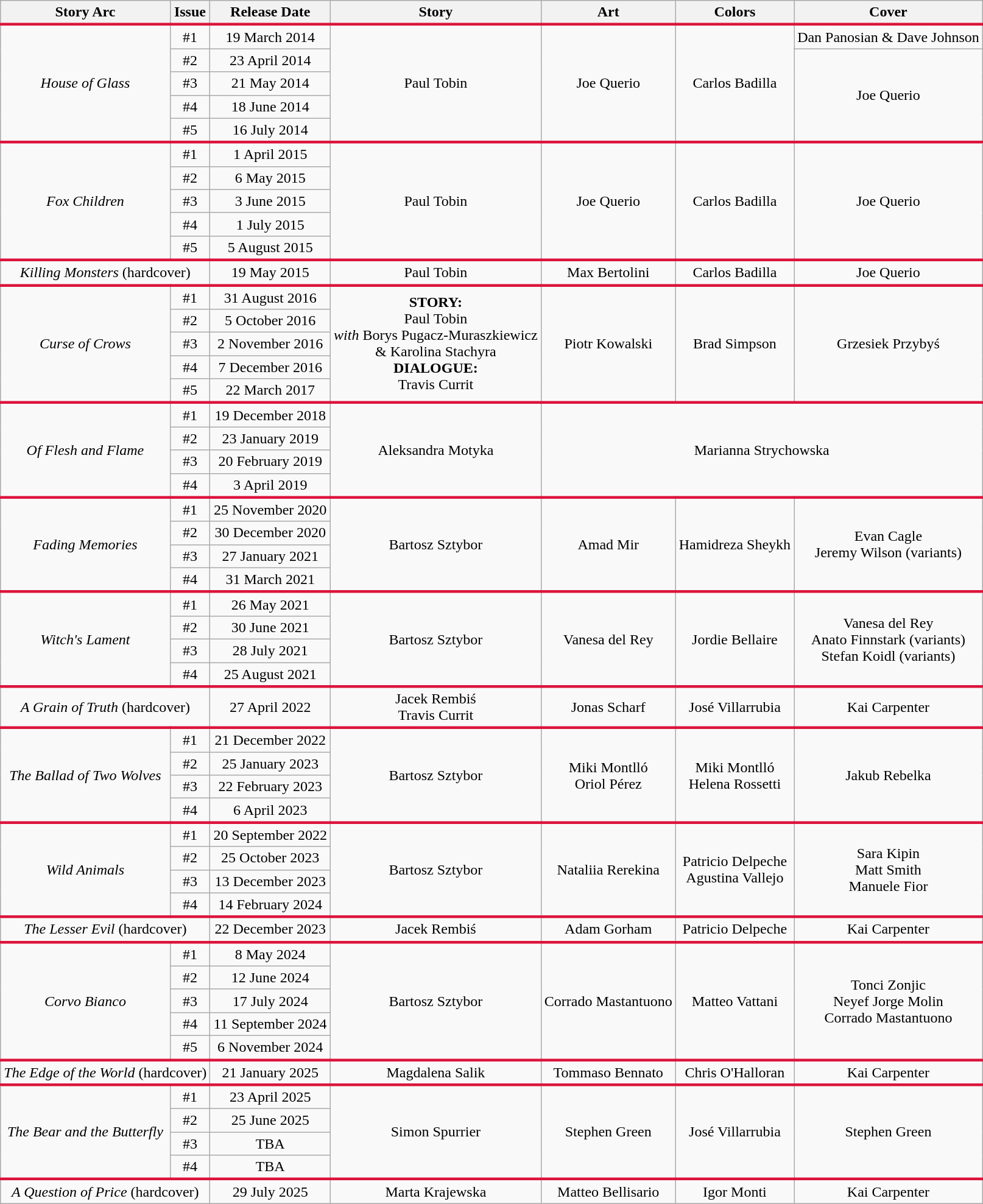<table class="wikitable" style="text-align: center">
<tr>
<th>Story Arc</th>
<th>Issue</th>
<th>Release Date</th>
<th>Story</th>
<th>Art</th>
<th>Colors</th>
<th>Cover</th>
</tr>
<tr style="border-top: 3px solid #DC143C">
<td rowspan="5"><em>House of Glass</em></td>
<td>#1</td>
<td>19 March 2014</td>
<td rowspan="5">Paul Tobin</td>
<td rowspan="5">Joe Querio</td>
<td rowspan="5">Carlos Badilla</td>
<td>Dan Panosian & Dave Johnson</td>
</tr>
<tr>
<td>#2</td>
<td>23 April 2014</td>
<td rowspan="4">Joe Querio</td>
</tr>
<tr>
<td>#3</td>
<td>21 May 2014</td>
</tr>
<tr>
<td>#4</td>
<td>18 June 2014</td>
</tr>
<tr>
<td>#5</td>
<td>16 July 2014</td>
</tr>
<tr style="border-top: 3px solid #DC143C">
<td rowspan="5"><em>Fox Children</em></td>
<td>#1</td>
<td>1 April 2015</td>
<td rowspan="5">Paul Tobin</td>
<td rowspan="5">Joe Querio</td>
<td rowspan="5">Carlos Badilla</td>
<td rowspan="5">Joe Querio</td>
</tr>
<tr>
<td>#2</td>
<td>6 May 2015</td>
</tr>
<tr>
<td>#3</td>
<td>3 June 2015</td>
</tr>
<tr>
<td>#4</td>
<td>1 July 2015</td>
</tr>
<tr>
<td>#5</td>
<td>5 August 2015</td>
</tr>
<tr style="border-top: 3px solid #DC143C">
<td colspan="2"><em>Killing Monsters</em> (hardcover)</td>
<td>19 May 2015</td>
<td>Paul Tobin</td>
<td>Max Bertolini</td>
<td>Carlos Badilla</td>
<td>Joe Querio</td>
</tr>
<tr style="border-top: 3px solid #DC143C">
<td rowspan="5"><em>Curse of Crows</em></td>
<td>#1</td>
<td>31 August 2016</td>
<td rowspan="5"><span><strong>STORY:</strong><br></span>Paul Tobin<br><em>with</em> Borys Pugacz-Muraszkiewicz<br>& Karolina Stachyra<br><span><strong>DIALOGUE:</strong></span><br>Travis Currit</td>
<td rowspan="5">Piotr Kowalski</td>
<td rowspan="5">Brad Simpson</td>
<td rowspan="5">Grzesiek Przybyś</td>
</tr>
<tr>
<td>#2</td>
<td>5 October 2016</td>
</tr>
<tr>
<td>#3</td>
<td>2 November 2016</td>
</tr>
<tr>
<td>#4</td>
<td>7 December 2016</td>
</tr>
<tr>
<td>#5</td>
<td>22 March 2017</td>
</tr>
<tr style="border-top: 3px solid #DC143C">
<td rowspan="4"><em>Of Flesh and Flame</em></td>
<td>#1</td>
<td>19 December 2018</td>
<td rowspan="4">Aleksandra Motyka</td>
<td colspan="3" rowspan="4">Marianna Strychowska</td>
</tr>
<tr>
<td>#2</td>
<td>23 January 2019</td>
</tr>
<tr>
<td>#3</td>
<td>20 February 2019</td>
</tr>
<tr>
<td>#4</td>
<td>3 April 2019</td>
</tr>
<tr style="border-top: 3px solid #DC143C">
<td rowspan="4"><em>Fading Memories</em></td>
<td>#1</td>
<td>25 November 2020</td>
<td rowspan="4">Bartosz Sztybor</td>
<td rowspan="4">Amad Mir</td>
<td rowspan="4">Hamidreza Sheykh</td>
<td rowspan="4">Evan Cagle <br> Jeremy Wilson (variants)</td>
</tr>
<tr>
<td>#2</td>
<td>30 December 2020</td>
</tr>
<tr>
<td>#3</td>
<td>27 January 2021</td>
</tr>
<tr>
<td>#4</td>
<td>31 March 2021</td>
</tr>
<tr style="border-top: 3px solid #DC143C">
<td rowspan="4"><em>Witch's Lament</em></td>
<td>#1</td>
<td>26 May 2021</td>
<td rowspan="4">Bartosz Sztybor</td>
<td rowspan="4">Vanesa del Rey</td>
<td rowspan="4">Jordie Bellaire</td>
<td rowspan="4">Vanesa del Rey <br> Anato Finnstark (variants) <br> Stefan Koidl (variants)</td>
</tr>
<tr>
<td>#2</td>
<td>30 June 2021</td>
</tr>
<tr>
<td>#3</td>
<td>28 July 2021</td>
</tr>
<tr>
<td>#4</td>
<td>25 August 2021</td>
</tr>
<tr style="border-top: 3px solid #DC143C">
<td colspan="2"><em>A Grain of Truth</em> (hardcover)</td>
<td>27 April 2022</td>
<td>Jacek Rembiś<br>Travis Currit</td>
<td>Jonas Scharf</td>
<td>José Villarrubia</td>
<td>Kai Carpenter</td>
</tr>
<tr style="border-top: 3px solid #DC143C">
<td rowspan="4"><em>The Ballad of Two Wolves</em></td>
<td>#1</td>
<td>21 December 2022</td>
<td rowspan="4">Bartosz Sztybor</td>
<td rowspan="4">Miki Montlló<br>Oriol Pérez</td>
<td rowspan="4">Miki Montlló<br>Helena Rossetti</td>
<td rowspan="4">Jakub Rebelka</td>
</tr>
<tr>
<td>#2</td>
<td>25 January 2023</td>
</tr>
<tr>
<td>#3</td>
<td>22 February 2023</td>
</tr>
<tr>
<td>#4</td>
<td>6 April 2023</td>
</tr>
<tr style="border-top: 3px solid #DC143C">
<td rowspan="4"><em>Wild Animals</em></td>
<td>#1</td>
<td>20 September 2022</td>
<td rowspan="4">Bartosz Sztybor</td>
<td rowspan="4">Nataliia Rerekina</td>
<td rowspan="4">Patricio Delpeche<br>Agustina Vallejo</td>
<td rowspan="4">Sara Kipin <br> Matt Smith <br> Manuele Fior</td>
</tr>
<tr>
<td>#2</td>
<td>25 October 2023</td>
</tr>
<tr>
<td>#3</td>
<td>13 December 2023</td>
</tr>
<tr>
<td>#4</td>
<td>14 February 2024</td>
</tr>
<tr style="border-top: 3px solid #DC143C">
<td colspan="2"><em>The Lesser Evil</em> (hardcover)</td>
<td>22 December 2023</td>
<td>Jacek Rembiś</td>
<td>Adam Gorham</td>
<td>Patricio Delpeche</td>
<td>Kai Carpenter</td>
</tr>
<tr style="border-top: 3px solid #DC143C">
<td rowspan="5"><em>Corvo Bianco</em></td>
<td>#1</td>
<td>8 May 2024</td>
<td rowspan="5">Bartosz Sztybor</td>
<td rowspan="5">Corrado Mastantuono</td>
<td rowspan="5">Matteo Vattani</td>
<td rowspan="5">Tonci Zonjic <br> Neyef Jorge Molin <br> Corrado Mastantuono</td>
</tr>
<tr>
<td>#2</td>
<td>12 June 2024</td>
</tr>
<tr>
<td>#3</td>
<td>17 July 2024</td>
</tr>
<tr>
<td>#4</td>
<td>11 September 2024</td>
</tr>
<tr>
<td>#5</td>
<td>6 November 2024</td>
</tr>
<tr style="border-top: 3px solid #DC143C">
<td colspan="2"><em>The Edge of the World</em> (hardcover)</td>
<td>21 January 2025</td>
<td>Magdalena Salik</td>
<td>Tommaso Bennato</td>
<td>Chris O'Halloran</td>
<td>Kai Carpenter</td>
</tr>
<tr style="border-top: 3px solid #DC143C">
<td rowspan="4"><em>The Bear and the Butterfly</em></td>
<td>#1</td>
<td>23 April 2025</td>
<td rowspan="4">Simon Spurrier</td>
<td rowspan="4">Stephen Green</td>
<td rowspan="4">José Villarrubia</td>
<td rowspan="4">Stephen Green</td>
</tr>
<tr>
<td>#2</td>
<td>25 June 2025</td>
</tr>
<tr>
<td>#3</td>
<td>TBA</td>
</tr>
<tr>
<td>#4</td>
<td>TBA</td>
</tr>
<tr style="border-top: 3px solid #DC143C">
<td colspan="2"><em>A Question of Price</em> (hardcover)</td>
<td>29 July 2025</td>
<td>Marta Krajewska</td>
<td>Matteo Bellisario</td>
<td>Igor Monti</td>
<td>Kai Carpenter</td>
</tr>
</table>
